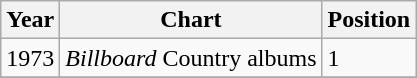<table class="wikitable">
<tr>
<th>Year</th>
<th>Chart</th>
<th>Position</th>
</tr>
<tr>
<td>1973</td>
<td><em>Billboard</em> Country albums</td>
<td>1</td>
</tr>
<tr>
</tr>
</table>
